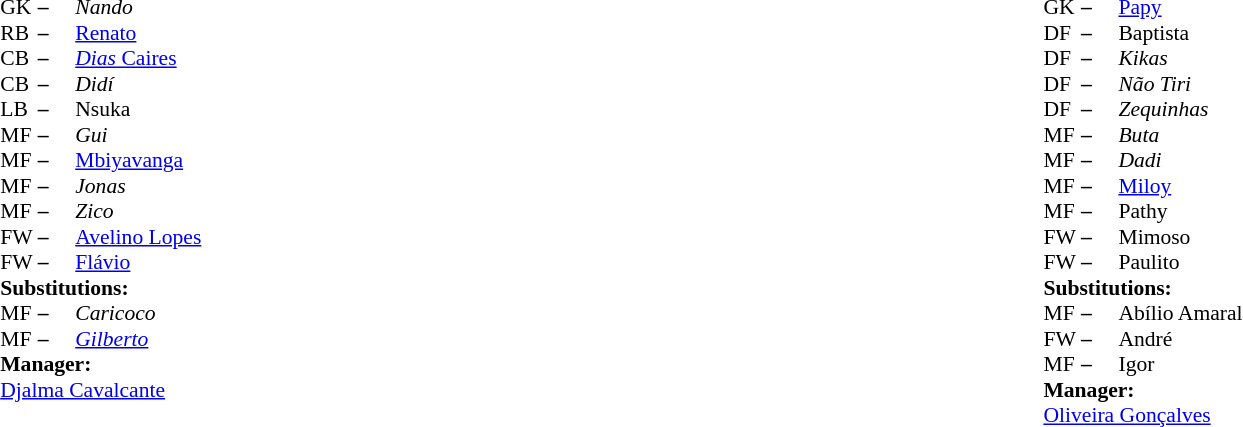<table width="100%">
<tr>
<td valign="top" width="40%"><br><table style="font-size:90%;" cellspacing="0" cellpadding="0" align="center">
<tr>
<th width=25></th>
<th width=25></th>
</tr>
<tr>
<td>GK</td>
<td><strong>–</strong></td>
<td> <em>Nando</em></td>
</tr>
<tr>
<td>RB</td>
<td><strong>–</strong></td>
<td> <a href='#'>Renato</a></td>
</tr>
<tr>
<td>CB</td>
<td><strong>–</strong></td>
<td> <a href='#'><em>Dias</em> Caires</a></td>
</tr>
<tr>
<td>CB</td>
<td><strong>–</strong></td>
<td> <em>Didí</em></td>
</tr>
<tr>
<td>LB</td>
<td><strong>–</strong></td>
<td> Nsuka</td>
</tr>
<tr>
<td>MF</td>
<td><strong>–</strong></td>
<td> <em>Gui</em></td>
</tr>
<tr>
<td>MF</td>
<td><strong>–</strong></td>
<td> <a href='#'>Mbiyavanga</a></td>
<td></td>
<td></td>
</tr>
<tr>
<td>MF</td>
<td><strong>–</strong></td>
<td> <em>Jonas</em></td>
</tr>
<tr>
<td>MF</td>
<td><strong>–</strong></td>
<td> <em>Zico</em></td>
<td></td>
<td></td>
</tr>
<tr>
<td>FW</td>
<td><strong>–</strong></td>
<td> <a href='#'>Avelino Lopes</a></td>
</tr>
<tr>
<td>FW</td>
<td><strong>–</strong></td>
<td> <a href='#'>Flávio</a></td>
</tr>
<tr>
<td colspan=3><strong>Substitutions:</strong></td>
</tr>
<tr>
<td>MF</td>
<td><strong>–</strong></td>
<td> <em>Caricoco</em></td>
<td></td>
<td></td>
</tr>
<tr>
<td>MF</td>
<td><strong>–</strong></td>
<td> <em><a href='#'>Gilberto</a></em></td>
<td></td>
<td></td>
</tr>
<tr>
<td colspan=3><strong>Manager:</strong></td>
</tr>
<tr>
<td colspan=4> <a href='#'>Djalma Cavalcante</a></td>
</tr>
</table>
</td>
<td valign="top"></td>
<td valign="top" width="50%"><br><table style="font-size:90%;" cellspacing="0" cellpadding="0" align="center">
<tr>
<th width=25></th>
<th width=25></th>
</tr>
<tr>
<td>GK</td>
<td><strong>–</strong></td>
<td> <a href='#'>Papy</a></td>
</tr>
<tr>
<td>DF</td>
<td><strong>–</strong></td>
<td> Baptista</td>
</tr>
<tr>
<td>DF</td>
<td><strong>–</strong></td>
<td> <em>Kikas</em></td>
</tr>
<tr>
<td>DF</td>
<td><strong>–</strong></td>
<td> <em>Não Tiri</em></td>
</tr>
<tr>
<td>DF</td>
<td><strong>–</strong></td>
<td> <em>Zequinhas</em></td>
</tr>
<tr>
<td>MF</td>
<td><strong>–</strong></td>
<td> <em>Buta</em></td>
<td></td>
<td></td>
</tr>
<tr>
<td>MF</td>
<td><strong>–</strong></td>
<td> <em>Dadi</em></td>
<td></td>
<td></td>
</tr>
<tr>
<td>MF</td>
<td><strong>–</strong></td>
<td> <a href='#'>Miloy</a></td>
</tr>
<tr>
<td>MF</td>
<td><strong>–</strong></td>
<td> Pathy</td>
</tr>
<tr>
<td>FW</td>
<td><strong>–</strong></td>
<td> Mimoso</td>
</tr>
<tr>
<td>FW</td>
<td><strong>–</strong></td>
<td> Paulito</td>
<td></td>
<td></td>
</tr>
<tr>
<td colspan=3><strong>Substitutions:</strong></td>
</tr>
<tr>
<td>MF</td>
<td><strong>–</strong></td>
<td> Abílio Amaral</td>
<td></td>
<td></td>
</tr>
<tr>
<td>FW</td>
<td><strong>–</strong></td>
<td> André</td>
<td></td>
<td></td>
</tr>
<tr>
<td>MF</td>
<td><strong>–</strong></td>
<td> Igor</td>
<td></td>
<td></td>
</tr>
<tr>
<td colspan=3><strong>Manager:</strong></td>
</tr>
<tr>
<td colspan=4> <a href='#'>Oliveira Gonçalves</a></td>
</tr>
</table>
</td>
</tr>
</table>
